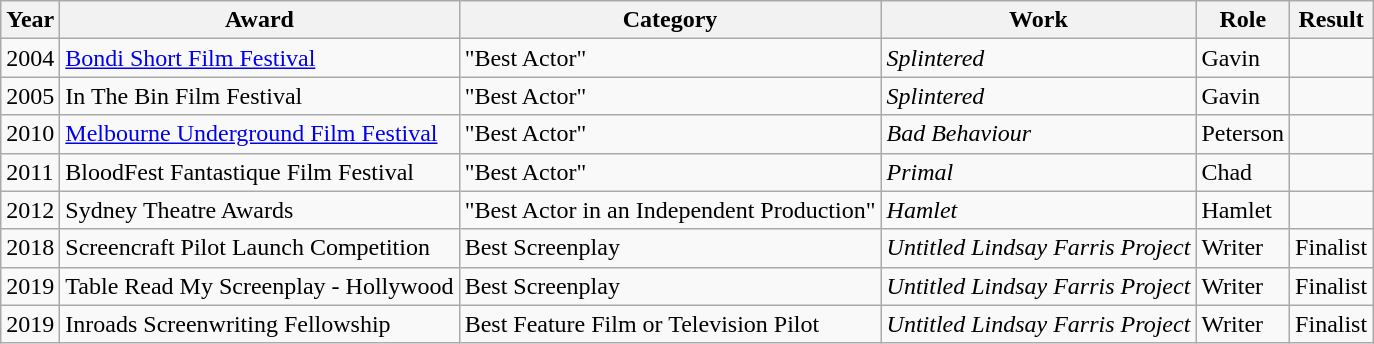<table class="wikitable">
<tr>
<th>Year</th>
<th>Award</th>
<th>Category</th>
<th>Work</th>
<th>Role</th>
<th>Result</th>
</tr>
<tr>
<td>2004</td>
<td><a href='#'>Bondi Short Film Festival</a></td>
<td>"Best Actor"</td>
<td><em>Splintered</em></td>
<td>Gavin</td>
<td></td>
</tr>
<tr>
<td>2005</td>
<td>In The Bin Film Festival</td>
<td>"Best Actor"</td>
<td><em>Splintered</em></td>
<td>Gavin</td>
<td></td>
</tr>
<tr>
<td>2010</td>
<td><a href='#'>Melbourne Underground Film Festival</a></td>
<td>"Best Actor"</td>
<td><em>Bad Behaviour</em></td>
<td>Peterson</td>
<td></td>
</tr>
<tr>
<td>2011</td>
<td>BloodFest Fantastique Film Festival</td>
<td>"Best Actor"</td>
<td><em>Primal</em></td>
<td>Chad</td>
<td></td>
</tr>
<tr>
<td>2012</td>
<td>Sydney Theatre Awards</td>
<td>"Best Actor in an Independent Production"</td>
<td><em>Hamlet</em></td>
<td>Hamlet</td>
<td></td>
</tr>
<tr>
<td>2018</td>
<td>Screencraft Pilot Launch Competition</td>
<td>Best Screenplay</td>
<td><em>Untitled Lindsay Farris Project</em></td>
<td>Writer</td>
<td>Finalist</td>
</tr>
<tr>
<td>2019</td>
<td>Table Read My Screenplay - Hollywood</td>
<td>Best Screenplay</td>
<td><em>Untitled Lindsay Farris Project</em></td>
<td>Writer</td>
<td>Finalist</td>
</tr>
<tr>
<td>2019</td>
<td>Inroads Screenwriting Fellowship</td>
<td>Best Feature Film or Television Pilot</td>
<td><em>Untitled Lindsay Farris Project</em></td>
<td>Writer</td>
<td>Finalist</td>
</tr>
</table>
